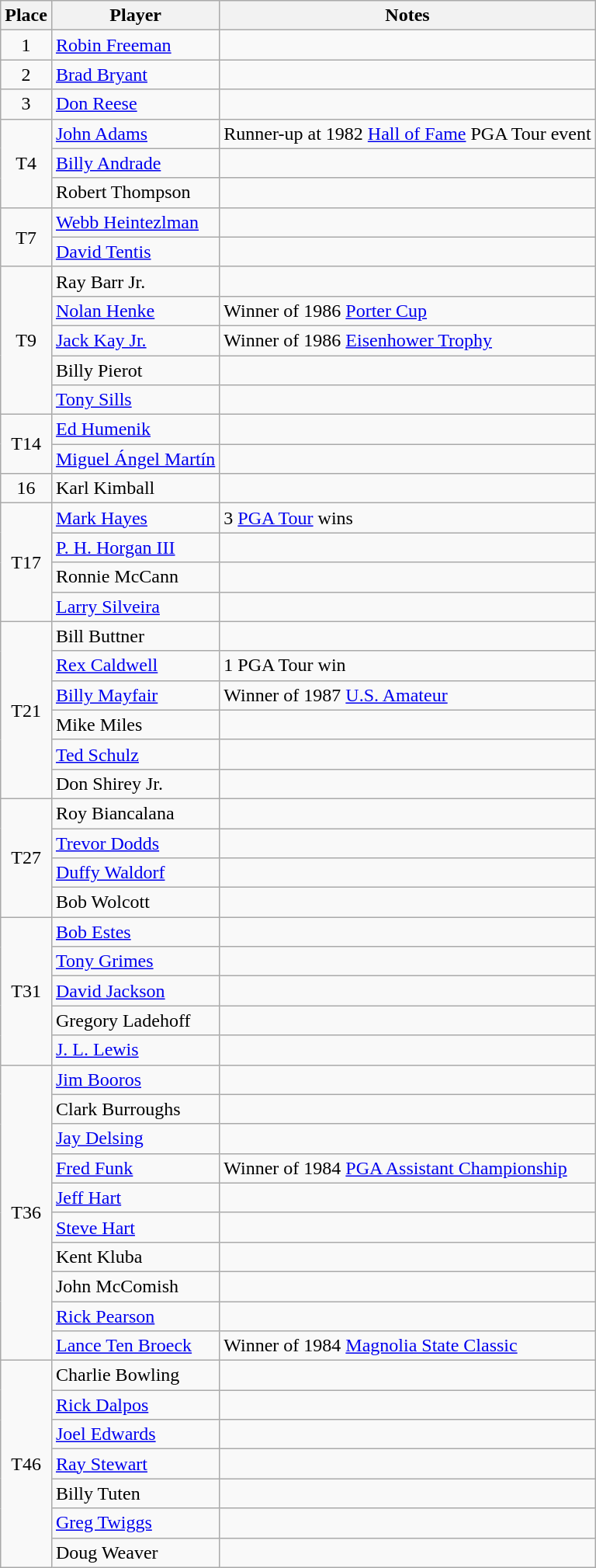<table class="wikitable sortable">
<tr>
<th>Place</th>
<th>Player</th>
<th>Notes</th>
</tr>
<tr>
<td align=center>1</td>
<td> <a href='#'>Robin Freeman</a></td>
<td></td>
</tr>
<tr>
<td align=center>2</td>
<td> <a href='#'>Brad Bryant</a></td>
<td></td>
</tr>
<tr>
<td align=center>3</td>
<td> <a href='#'>Don Reese</a></td>
<td></td>
</tr>
<tr>
<td rowspan=3 align=center>T4</td>
<td> <a href='#'>John Adams</a></td>
<td>Runner-up at 1982 <a href='#'>Hall of Fame</a> PGA Tour event</td>
</tr>
<tr>
<td> <a href='#'>Billy Andrade</a></td>
<td></td>
</tr>
<tr>
<td> Robert Thompson</td>
<td></td>
</tr>
<tr>
<td rowspan=2 align=center>T7</td>
<td> <a href='#'>Webb Heintezlman</a></td>
<td></td>
</tr>
<tr>
<td> <a href='#'>David Tentis</a></td>
<td></td>
</tr>
<tr>
<td rowspan=5 align=center>T9</td>
<td> Ray Barr Jr.</td>
<td></td>
</tr>
<tr>
<td> <a href='#'>Nolan Henke</a></td>
<td>Winner of 1986 <a href='#'>Porter Cup</a></td>
</tr>
<tr>
<td> <a href='#'>Jack Kay Jr.</a></td>
<td>Winner of 1986 <a href='#'>Eisenhower Trophy</a></td>
</tr>
<tr>
<td> Billy Pierot</td>
<td></td>
</tr>
<tr>
<td> <a href='#'>Tony Sills</a></td>
<td></td>
</tr>
<tr>
<td rowspan=2 align=center>T14</td>
<td> <a href='#'>Ed Humenik</a></td>
<td></td>
</tr>
<tr>
<td> <a href='#'>Miguel Ángel Martín</a></td>
<td></td>
</tr>
<tr>
<td align=center>16</td>
<td> Karl Kimball</td>
<td></td>
</tr>
<tr>
<td rowspan=4 align=center>T17</td>
<td> <a href='#'>Mark Hayes</a></td>
<td>3 <a href='#'>PGA Tour</a> wins</td>
</tr>
<tr>
<td> <a href='#'>P. H. Horgan III</a></td>
<td></td>
</tr>
<tr>
<td> Ronnie McCann</td>
<td></td>
</tr>
<tr>
<td> <a href='#'>Larry Silveira</a></td>
<td></td>
</tr>
<tr>
<td rowspan=6 align=center>T21</td>
<td> Bill Buttner</td>
<td></td>
</tr>
<tr>
<td> <a href='#'>Rex Caldwell</a></td>
<td>1 PGA Tour win</td>
</tr>
<tr>
<td> <a href='#'>Billy Mayfair</a></td>
<td>Winner of 1987 <a href='#'>U.S. Amateur</a></td>
</tr>
<tr>
<td> Mike Miles</td>
<td></td>
</tr>
<tr>
<td> <a href='#'>Ted Schulz</a></td>
<td></td>
</tr>
<tr>
<td> Don Shirey Jr.</td>
<td></td>
</tr>
<tr>
<td rowspan=4 align=center>T27</td>
<td> Roy Biancalana</td>
<td></td>
</tr>
<tr>
<td> <a href='#'>Trevor Dodds</a></td>
<td></td>
</tr>
<tr>
<td> <a href='#'>Duffy Waldorf</a></td>
<td></td>
</tr>
<tr>
<td> Bob Wolcott</td>
<td></td>
</tr>
<tr>
<td rowspan=5 align=center>T31</td>
<td> <a href='#'>Bob Estes</a></td>
<td></td>
</tr>
<tr>
<td> <a href='#'>Tony Grimes</a></td>
<td></td>
</tr>
<tr>
<td> <a href='#'>David Jackson</a></td>
<td></td>
</tr>
<tr>
<td> Gregory Ladehoff</td>
<td></td>
</tr>
<tr>
<td> <a href='#'>J. L. Lewis</a></td>
<td></td>
</tr>
<tr>
<td rowspan=10 align=center>T36</td>
<td> <a href='#'>Jim Booros</a></td>
<td></td>
</tr>
<tr>
<td> Clark Burroughs</td>
<td></td>
</tr>
<tr>
<td> <a href='#'>Jay Delsing</a></td>
<td></td>
</tr>
<tr>
<td> <a href='#'>Fred Funk</a></td>
<td>Winner of 1984 <a href='#'>PGA Assistant Championship</a></td>
</tr>
<tr>
<td> <a href='#'>Jeff Hart</a></td>
<td></td>
</tr>
<tr>
<td> <a href='#'>Steve Hart</a></td>
<td></td>
</tr>
<tr>
<td> Kent Kluba</td>
<td></td>
</tr>
<tr>
<td> John McComish</td>
<td></td>
</tr>
<tr>
<td> <a href='#'>Rick Pearson</a></td>
<td></td>
</tr>
<tr>
<td> <a href='#'>Lance Ten Broeck</a></td>
<td>Winner of 1984 <a href='#'>Magnolia State Classic</a></td>
</tr>
<tr>
<td rowspan=7 align=center>T46</td>
<td> Charlie Bowling</td>
<td></td>
</tr>
<tr>
<td> <a href='#'>Rick Dalpos</a></td>
<td></td>
</tr>
<tr>
<td> <a href='#'>Joel Edwards</a></td>
<td></td>
</tr>
<tr>
<td> <a href='#'>Ray Stewart</a></td>
<td></td>
</tr>
<tr>
<td> Billy Tuten</td>
<td></td>
</tr>
<tr>
<td> <a href='#'>Greg Twiggs</a></td>
<td></td>
</tr>
<tr>
<td> Doug Weaver</td>
<td></td>
</tr>
</table>
